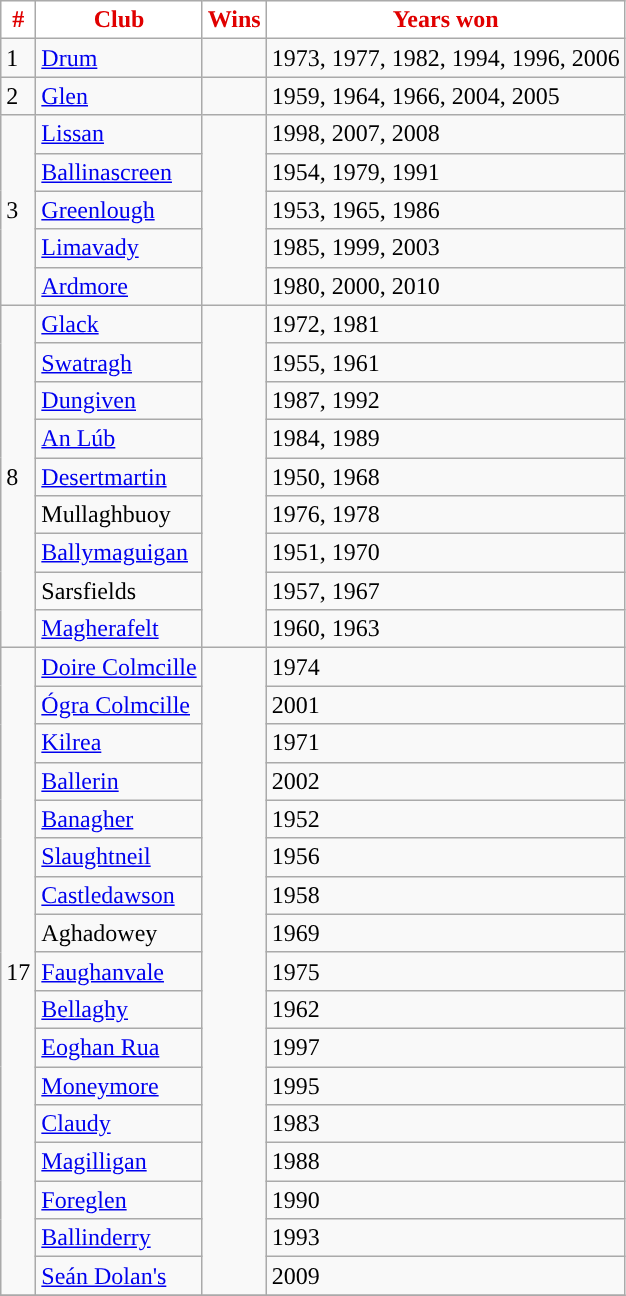<table class="wikitable">
<tr>
<th style="background:white;color:#e00000;">#</th>
<th style="background:white;color:#e00000;">Club</th>
<th style="background:white;color:#e00000;">Wins</th>
<th style="background:white;color:#e00000;">Years won</th>
</tr>
<tr>
<td>1</td>
<td><a href='#'>Drum</a></td>
<td></td>
<td>1973, 1977, 1982, 1994, 1996, 2006</td>
</tr>
<tr>
<td>2</td>
<td><a href='#'>Glen</a></td>
<td></td>
<td>1959, 1964, 1966, 2004, 2005</td>
</tr>
<tr>
<td rowspan=5>3</td>
<td><a href='#'>Lissan</a></td>
<td rowspan=5></td>
<td>1998, 2007, 2008</td>
</tr>
<tr>
<td><a href='#'>Ballinascreen</a></td>
<td>1954, 1979, 1991</td>
</tr>
<tr>
<td><a href='#'>Greenlough</a></td>
<td>1953, 1965, 1986</td>
</tr>
<tr>
<td><a href='#'>Limavady</a></td>
<td>1985, 1999, 2003</td>
</tr>
<tr>
<td><a href='#'>Ardmore</a></td>
<td>1980, 2000, 2010</td>
</tr>
<tr>
<td rowspan=9>8</td>
<td><a href='#'>Glack</a></td>
<td rowspan=9></td>
<td>1972, 1981</td>
</tr>
<tr>
<td><a href='#'>Swatragh</a></td>
<td>1955, 1961</td>
</tr>
<tr>
<td><a href='#'>Dungiven</a></td>
<td>1987, 1992</td>
</tr>
<tr>
<td><a href='#'>An Lúb</a></td>
<td>1984, 1989</td>
</tr>
<tr>
<td><a href='#'>Desertmartin</a></td>
<td>1950, 1968</td>
</tr>
<tr>
<td>Mullaghbuoy</td>
<td>1976, 1978</td>
</tr>
<tr>
<td><a href='#'>Ballymaguigan</a></td>
<td>1951, 1970</td>
</tr>
<tr>
<td>Sarsfields</td>
<td>1957, 1967</td>
</tr>
<tr>
<td><a href='#'>Magherafelt</a></td>
<td>1960, 1963</td>
</tr>
<tr>
<td rowspan=17>17</td>
<td><a href='#'>Doire Colmcille</a></td>
<td rowspan=17></td>
<td>1974</td>
</tr>
<tr>
<td><a href='#'>Ógra Colmcille</a></td>
<td>2001</td>
</tr>
<tr>
<td><a href='#'>Kilrea</a></td>
<td>1971</td>
</tr>
<tr>
<td><a href='#'>Ballerin</a></td>
<td>2002</td>
</tr>
<tr>
<td><a href='#'>Banagher</a></td>
<td>1952</td>
</tr>
<tr>
<td><a href='#'>Slaughtneil</a></td>
<td>1956</td>
</tr>
<tr>
<td><a href='#'>Castledawson</a></td>
<td>1958</td>
</tr>
<tr>
<td>Aghadowey</td>
<td>1969</td>
</tr>
<tr>
<td><a href='#'>Faughanvale</a></td>
<td>1975</td>
</tr>
<tr>
<td><a href='#'>Bellaghy</a></td>
<td>1962</td>
</tr>
<tr>
<td><a href='#'>Eoghan Rua</a></td>
<td>1997</td>
</tr>
<tr>
<td><a href='#'>Moneymore</a></td>
<td>1995</td>
</tr>
<tr>
<td><a href='#'>Claudy</a></td>
<td>1983</td>
</tr>
<tr>
<td><a href='#'>Magilligan</a></td>
<td>1988</td>
</tr>
<tr>
<td><a href='#'>Foreglen</a></td>
<td>1990</td>
</tr>
<tr>
<td><a href='#'>Ballinderry</a></td>
<td>1993</td>
</tr>
<tr>
<td><a href='#'>Seán Dolan's</a></td>
<td>2009</td>
</tr>
<tr>
</tr>
</table>
